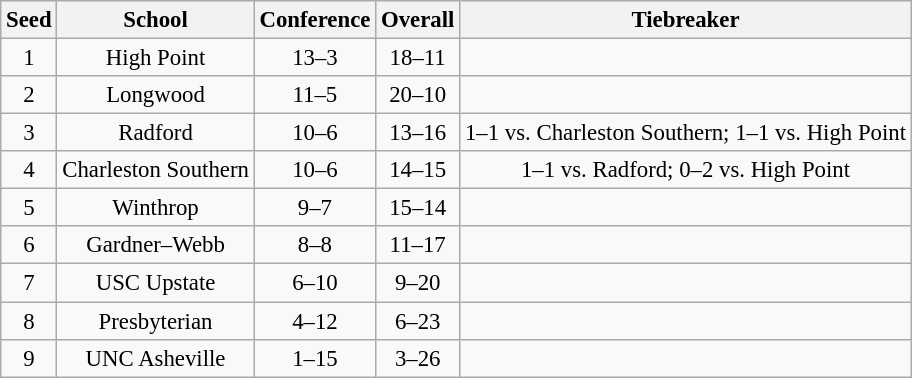<table class="wikitable" style="white-space:nowrap; font-size:95%;text-align:center">
<tr>
<th>Seed</th>
<th>School</th>
<th>Conference</th>
<th>Overall</th>
<th>Tiebreaker</th>
</tr>
<tr>
<td>1</td>
<td>High Point</td>
<td>13–3</td>
<td>18–11</td>
<td></td>
</tr>
<tr>
<td>2</td>
<td>Longwood</td>
<td>11–5</td>
<td>20–10</td>
<td></td>
</tr>
<tr>
<td>3</td>
<td>Radford</td>
<td>10–6</td>
<td>13–16</td>
<td>1–1 vs. Charleston Southern; 1–1 vs. High Point</td>
</tr>
<tr>
<td>4</td>
<td>Charleston Southern</td>
<td>10–6</td>
<td>14–15</td>
<td>1–1 vs. Radford; 0–2 vs. High Point</td>
</tr>
<tr>
<td>5</td>
<td>Winthrop</td>
<td>9–7</td>
<td>15–14</td>
<td></td>
</tr>
<tr>
<td>6</td>
<td>Gardner–Webb</td>
<td>8–8</td>
<td>11–17</td>
<td></td>
</tr>
<tr>
<td>7</td>
<td>USC Upstate</td>
<td>6–10</td>
<td>9–20</td>
<td></td>
</tr>
<tr>
<td>8</td>
<td>Presbyterian</td>
<td>4–12</td>
<td>6–23</td>
<td></td>
</tr>
<tr>
<td>9</td>
<td>UNC Asheville</td>
<td>1–15</td>
<td>3–26</td>
<td></td>
</tr>
</table>
